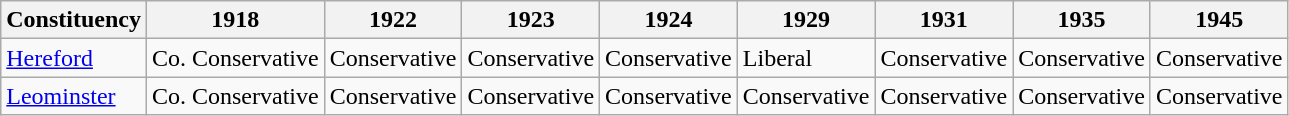<table class="wikitable sortable">
<tr>
<th>Constituency</th>
<th>1918</th>
<th>1922</th>
<th>1923</th>
<th>1924</th>
<th>1929</th>
<th>1931</th>
<th>1935</th>
<th>1945</th>
</tr>
<tr>
<td><a href='#'>Hereford</a></td>
<td bgcolor=>Co. Conservative</td>
<td bgcolor=>Conservative</td>
<td bgcolor=>Conservative</td>
<td bgcolor=>Conservative</td>
<td bgcolor=>Liberal</td>
<td bgcolor=>Conservative</td>
<td bgcolor=>Conservative</td>
<td bgcolor=>Conservative</td>
</tr>
<tr>
<td><a href='#'>Leominster</a></td>
<td bgcolor=>Co. Conservative</td>
<td bgcolor=>Conservative</td>
<td bgcolor=>Conservative</td>
<td bgcolor=>Conservative</td>
<td bgcolor=>Conservative</td>
<td bgcolor=>Conservative</td>
<td bgcolor=>Conservative</td>
<td bgcolor=>Conservative</td>
</tr>
</table>
